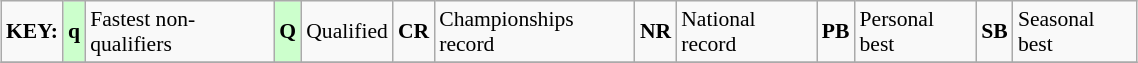<table class="wikitable" style="margin:0.5em auto; font-size:90%;position:relative;" width=60%>
<tr>
<td><strong>KEY:</strong></td>
<td bgcolor=ccffcc align=center><strong>q</strong></td>
<td>Fastest non-qualifiers</td>
<td bgcolor=ccffcc align=center><strong>Q</strong></td>
<td>Qualified</td>
<td align=center><strong>CR</strong></td>
<td>Championships record</td>
<td align=center><strong>NR</strong></td>
<td>National record</td>
<td align=center><strong>PB</strong></td>
<td>Personal best</td>
<td align=center><strong>SB</strong></td>
<td>Seasonal best</td>
</tr>
<tr>
</tr>
</table>
